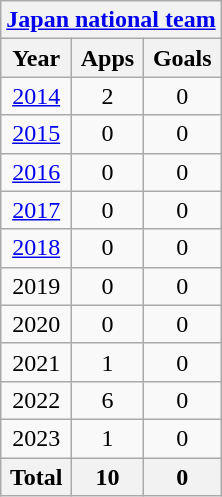<table class="wikitable" style="text-align:center">
<tr>
<th colspan=3><a href='#'>Japan national team</a></th>
</tr>
<tr>
<th>Year</th>
<th>Apps</th>
<th>Goals</th>
</tr>
<tr>
<td><a href='#'>2014</a></td>
<td>2</td>
<td>0</td>
</tr>
<tr>
<td><a href='#'>2015</a></td>
<td>0</td>
<td>0</td>
</tr>
<tr>
<td><a href='#'>2016</a></td>
<td>0</td>
<td>0</td>
</tr>
<tr>
<td><a href='#'>2017</a></td>
<td>0</td>
<td>0</td>
</tr>
<tr>
<td><a href='#'>2018</a></td>
<td>0</td>
<td>0</td>
</tr>
<tr>
<td>2019</td>
<td>0</td>
<td>0</td>
</tr>
<tr>
<td>2020</td>
<td>0</td>
<td>0</td>
</tr>
<tr>
<td>2021</td>
<td>1</td>
<td>0</td>
</tr>
<tr>
<td>2022</td>
<td>6</td>
<td>0</td>
</tr>
<tr>
<td>2023</td>
<td>1</td>
<td>0</td>
</tr>
<tr>
<th>Total</th>
<th>10</th>
<th>0</th>
</tr>
</table>
